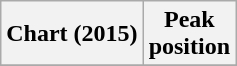<table class="wikitable sortable plainrowheaders" style="text-align:center">
<tr>
<th scope="col">Chart (2015)</th>
<th scope="col">Peak<br>position</th>
</tr>
<tr>
</tr>
</table>
